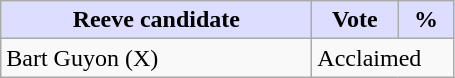<table class="wikitable">
<tr>
<th style="background:#ddf; width:200px;">Reeve candidate</th>
<th style="background:#ddf; width:50px;">Vote</th>
<th style="background:#ddf; width:30px;">%</th>
</tr>
<tr>
<td>Bart Guyon (X)</td>
<td colspan="2">Acclaimed</td>
</tr>
</table>
